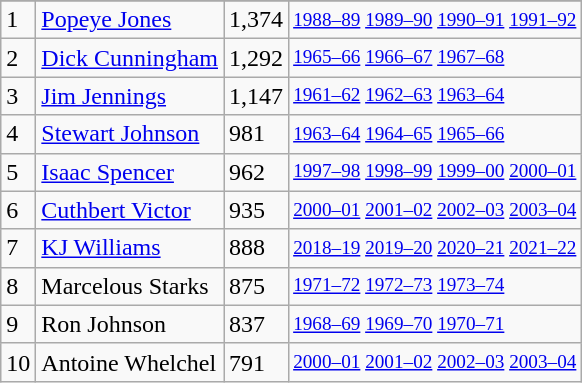<table class="wikitable">
<tr>
</tr>
<tr>
<td>1</td>
<td><a href='#'>Popeye Jones</a></td>
<td>1,374</td>
<td style="font-size:80%;"><a href='#'>1988–89</a> <a href='#'>1989–90</a> <a href='#'>1990–91</a> <a href='#'>1991–92</a></td>
</tr>
<tr>
<td>2</td>
<td><a href='#'>Dick Cunningham</a></td>
<td>1,292</td>
<td style="font-size:80%;"><a href='#'>1965–66</a> <a href='#'>1966–67</a> <a href='#'>1967–68</a></td>
</tr>
<tr>
<td>3</td>
<td><a href='#'>Jim Jennings</a></td>
<td>1,147</td>
<td style="font-size:80%;"><a href='#'>1961–62</a> <a href='#'>1962–63</a> <a href='#'>1963–64</a></td>
</tr>
<tr>
<td>4</td>
<td><a href='#'>Stewart Johnson</a></td>
<td>981</td>
<td style="font-size:80%;"><a href='#'>1963–64</a> <a href='#'>1964–65</a> <a href='#'>1965–66</a></td>
</tr>
<tr>
<td>5</td>
<td><a href='#'>Isaac Spencer</a></td>
<td>962</td>
<td style="font-size:80%;"><a href='#'>1997–98</a> <a href='#'>1998–99</a> <a href='#'>1999–00</a> <a href='#'>2000–01</a></td>
</tr>
<tr>
<td>6</td>
<td><a href='#'>Cuthbert Victor</a></td>
<td>935</td>
<td style="font-size:80%;"><a href='#'>2000–01</a> <a href='#'>2001–02</a> <a href='#'>2002–03</a> <a href='#'>2003–04</a></td>
</tr>
<tr>
<td>7</td>
<td><a href='#'>KJ Williams</a></td>
<td>888</td>
<td style="font-size:80%;"><a href='#'>2018–19</a> <a href='#'>2019–20</a> <a href='#'>2020–21</a> <a href='#'>2021–22</a></td>
</tr>
<tr>
<td>8</td>
<td>Marcelous Starks</td>
<td>875</td>
<td style="font-size:80%;"><a href='#'>1971–72</a> <a href='#'>1972–73</a> <a href='#'>1973–74</a></td>
</tr>
<tr>
<td>9</td>
<td>Ron Johnson</td>
<td>837</td>
<td style="font-size:80%;"><a href='#'>1968–69</a> <a href='#'>1969–70</a> <a href='#'>1970–71</a></td>
</tr>
<tr>
<td>10</td>
<td>Antoine Whelchel</td>
<td>791</td>
<td style="font-size:80%;"><a href='#'>2000–01</a> <a href='#'>2001–02</a> <a href='#'>2002–03</a> <a href='#'>2003–04</a></td>
</tr>
</table>
